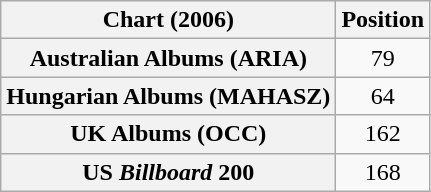<table class="wikitable sortable plainrowheaders" style="text-align:center">
<tr>
<th scope="col">Chart (2006)</th>
<th scope="col">Position</th>
</tr>
<tr>
<th scope="row">Australian Albums (ARIA)</th>
<td>79</td>
</tr>
<tr>
<th scope="row">Hungarian Albums (MAHASZ)</th>
<td>64</td>
</tr>
<tr>
<th scope="row">UK Albums (OCC)</th>
<td>162</td>
</tr>
<tr>
<th scope="row">US <em>Billboard</em> 200</th>
<td>168</td>
</tr>
</table>
